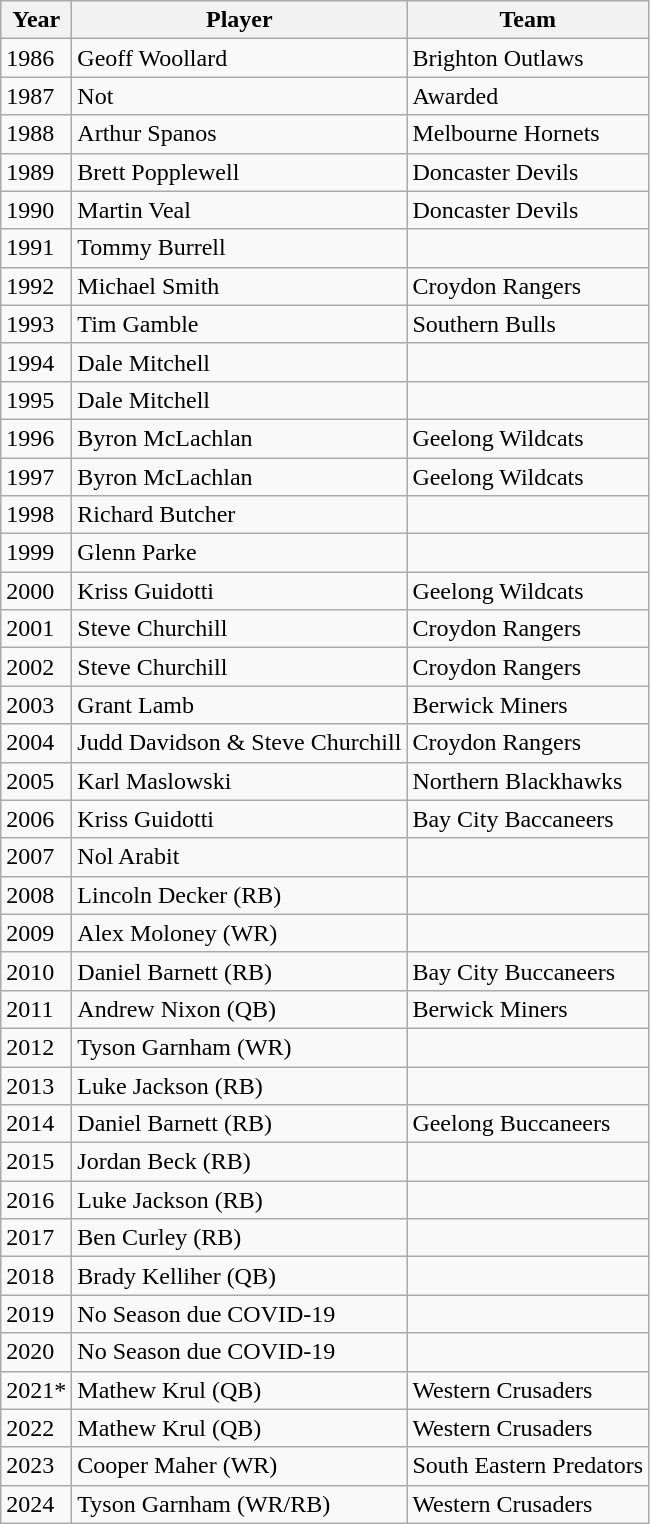<table class="wikitable">
<tr>
<th>Year</th>
<th>Player</th>
<th>Team</th>
</tr>
<tr>
<td>1986</td>
<td>Geoff Woollard</td>
<td>Brighton Outlaws</td>
</tr>
<tr>
<td>1987</td>
<td>Not</td>
<td>Awarded</td>
</tr>
<tr>
<td>1988</td>
<td>Arthur Spanos</td>
<td>Melbourne Hornets</td>
</tr>
<tr>
<td>1989</td>
<td>Brett Popplewell</td>
<td>Doncaster Devils</td>
</tr>
<tr>
<td>1990</td>
<td>Martin Veal</td>
<td>Doncaster Devils</td>
</tr>
<tr>
<td>1991</td>
<td>Tommy Burrell</td>
<td></td>
</tr>
<tr>
<td>1992</td>
<td>Michael Smith</td>
<td>Croydon Rangers</td>
</tr>
<tr>
<td>1993</td>
<td>Tim Gamble</td>
<td>Southern Bulls</td>
</tr>
<tr>
<td>1994</td>
<td>Dale Mitchell</td>
<td></td>
</tr>
<tr>
<td>1995</td>
<td>Dale Mitchell</td>
<td></td>
</tr>
<tr>
<td>1996</td>
<td>Byron McLachlan</td>
<td>Geelong Wildcats</td>
</tr>
<tr>
<td>1997</td>
<td>Byron McLachlan</td>
<td>Geelong Wildcats</td>
</tr>
<tr>
<td>1998</td>
<td>Richard Butcher</td>
<td></td>
</tr>
<tr>
<td>1999</td>
<td>Glenn Parke</td>
<td></td>
</tr>
<tr>
<td>2000</td>
<td>Kriss Guidotti</td>
<td>Geelong Wildcats</td>
</tr>
<tr>
<td>2001</td>
<td>Steve Churchill</td>
<td>Croydon Rangers</td>
</tr>
<tr>
<td>2002</td>
<td>Steve Churchill</td>
<td>Croydon Rangers</td>
</tr>
<tr>
<td>2003</td>
<td>Grant Lamb</td>
<td>Berwick Miners</td>
</tr>
<tr>
<td>2004</td>
<td>Judd Davidson & Steve Churchill</td>
<td>Croydon Rangers</td>
</tr>
<tr>
<td>2005</td>
<td>Karl Maslowski</td>
<td>Northern Blackhawks</td>
</tr>
<tr>
<td>2006</td>
<td>Kriss Guidotti</td>
<td>Bay City Baccaneers</td>
</tr>
<tr>
<td>2007</td>
<td>Nol Arabit</td>
<td></td>
</tr>
<tr>
<td>2008</td>
<td>Lincoln Decker (RB)</td>
<td></td>
</tr>
<tr>
<td>2009</td>
<td>Alex Moloney (WR)</td>
<td></td>
</tr>
<tr>
<td>2010</td>
<td>Daniel Barnett (RB)</td>
<td>Bay City Buccaneers</td>
</tr>
<tr>
<td>2011</td>
<td>Andrew Nixon (QB)</td>
<td>Berwick Miners</td>
</tr>
<tr>
<td>2012</td>
<td>Tyson Garnham (WR)</td>
<td></td>
</tr>
<tr>
<td>2013</td>
<td>Luke Jackson (RB)</td>
<td></td>
</tr>
<tr>
<td>2014</td>
<td>Daniel Barnett (RB)</td>
<td>Geelong Buccaneers</td>
</tr>
<tr>
<td>2015</td>
<td>Jordan Beck (RB)</td>
<td></td>
</tr>
<tr>
<td>2016</td>
<td>Luke Jackson (RB)</td>
<td></td>
</tr>
<tr>
<td>2017</td>
<td>Ben Curley (RB)</td>
<td></td>
</tr>
<tr>
<td>2018</td>
<td>Brady Kelliher (QB)</td>
<td></td>
</tr>
<tr>
<td>2019</td>
<td>No Season due COVID-19</td>
<td></td>
</tr>
<tr>
<td>2020</td>
<td>No Season due COVID-19</td>
<td></td>
</tr>
<tr>
<td>2021*</td>
<td>Mathew Krul (QB)</td>
<td>Western Crusaders</td>
</tr>
<tr>
<td>2022</td>
<td>Mathew Krul (QB)</td>
<td>Western Crusaders</td>
</tr>
<tr>
<td>2023</td>
<td>Cooper Maher (WR)</td>
<td>South Eastern Predators</td>
</tr>
<tr>
<td>2024</td>
<td>Tyson Garnham (WR/RB)</td>
<td>Western Crusaders</td>
</tr>
</table>
